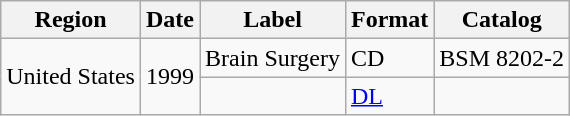<table class="wikitable">
<tr>
<th>Region</th>
<th>Date</th>
<th>Label</th>
<th>Format</th>
<th>Catalog</th>
</tr>
<tr>
<td rowspan="2">United States</td>
<td rowspan="2">1999</td>
<td>Brain Surgery</td>
<td>CD</td>
<td>BSM 8202-2</td>
</tr>
<tr>
<td></td>
<td><a href='#'>DL</a></td>
<td></td>
</tr>
</table>
